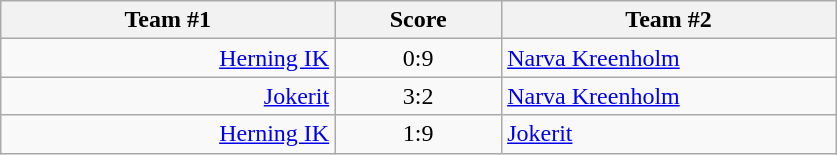<table class="wikitable" style="text-align: center;">
<tr>
<th width=22%>Team #1</th>
<th width=11%>Score</th>
<th width=22%>Team #2</th>
</tr>
<tr>
<td style="text-align: right;"><a href='#'>Herning IK</a> </td>
<td>0:9</td>
<td style="text-align: left;"> <a href='#'>Narva Kreenholm</a></td>
</tr>
<tr>
<td style="text-align: right;"><a href='#'>Jokerit</a> </td>
<td>3:2</td>
<td style="text-align: left;"> <a href='#'>Narva Kreenholm</a></td>
</tr>
<tr>
<td style="text-align: right;"><a href='#'>Herning IK</a> </td>
<td>1:9</td>
<td style="text-align: left;"> <a href='#'>Jokerit</a></td>
</tr>
</table>
